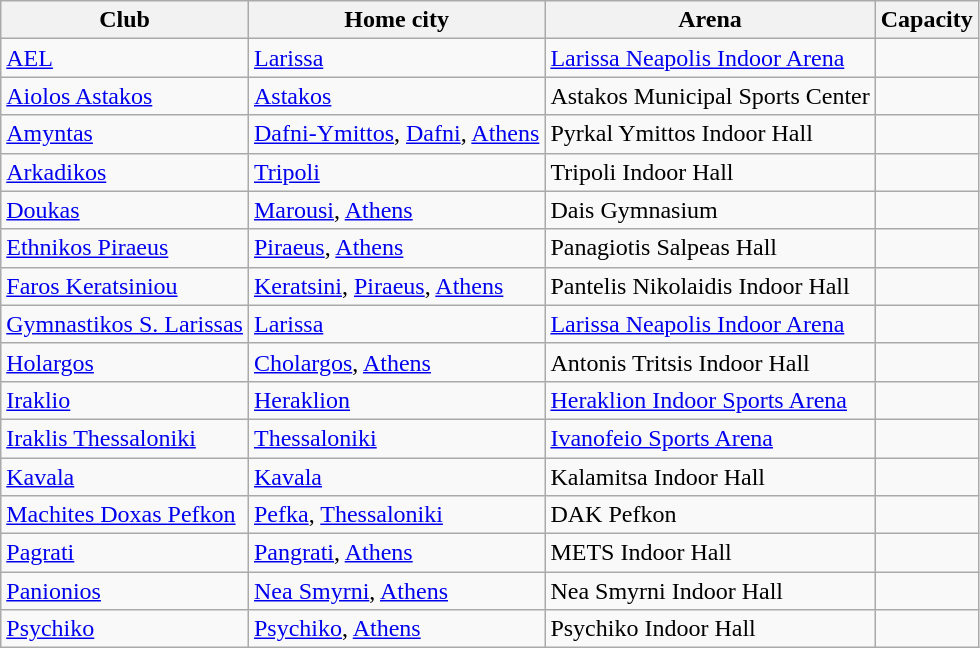<table class="wikitable sortable">
<tr>
<th>Club</th>
<th>Home city</th>
<th>Arena</th>
<th>Capacity</th>
</tr>
<tr>
<td><a href='#'>AEL</a></td>
<td><a href='#'>Larissa</a></td>
<td><a href='#'>Larissa Neapolis Indoor Arena</a></td>
<td></td>
</tr>
<tr>
<td><a href='#'>Aiolos Astakos</a></td>
<td><a href='#'>Astakos</a></td>
<td>Astakos Municipal Sports Center</td>
<td></td>
</tr>
<tr>
<td><a href='#'>Amyntas</a></td>
<td><a href='#'>Dafni-Ymittos</a>, <a href='#'>Dafni</a>, <a href='#'>Athens</a></td>
<td>Pyrkal Ymittos Indoor Hall</td>
<td></td>
</tr>
<tr>
<td><a href='#'>Arkadikos</a></td>
<td><a href='#'>Tripoli</a></td>
<td>Tripoli Indoor Hall</td>
<td></td>
</tr>
<tr>
<td><a href='#'>Doukas</a></td>
<td><a href='#'>Marousi</a>, <a href='#'>Athens</a></td>
<td>Dais Gymnasium</td>
<td></td>
</tr>
<tr>
<td><a href='#'>Ethnikos Piraeus</a></td>
<td><a href='#'>Piraeus</a>, <a href='#'>Athens</a></td>
<td>Panagiotis Salpeas Hall</td>
<td></td>
</tr>
<tr>
<td><a href='#'>Faros Keratsiniou</a></td>
<td><a href='#'>Keratsini</a>, <a href='#'>Piraeus</a>, <a href='#'>Athens</a></td>
<td>Pantelis Nikolaidis Indoor Hall</td>
<td></td>
</tr>
<tr>
<td><a href='#'>Gymnastikos S. Larissas</a></td>
<td><a href='#'>Larissa</a></td>
<td><a href='#'>Larissa Neapolis Indoor Arena</a></td>
<td></td>
</tr>
<tr>
<td><a href='#'>Holargos</a></td>
<td><a href='#'>Cholargos</a>, <a href='#'>Athens</a></td>
<td>Antonis Tritsis Indoor Hall</td>
<td></td>
</tr>
<tr>
<td><a href='#'>Iraklio</a></td>
<td><a href='#'>Heraklion</a></td>
<td><a href='#'>Heraklion Indoor Sports Arena</a></td>
<td></td>
</tr>
<tr>
<td><a href='#'>Iraklis Thessaloniki</a></td>
<td><a href='#'>Thessaloniki</a></td>
<td><a href='#'>Ivanofeio Sports Arena</a></td>
<td></td>
</tr>
<tr>
<td><a href='#'>Kavala</a></td>
<td><a href='#'>Kavala</a></td>
<td>Kalamitsa Indoor Hall</td>
<td></td>
</tr>
<tr>
<td><a href='#'>Machites Doxas Pefkon</a></td>
<td><a href='#'>Pefka</a>, <a href='#'>Thessaloniki</a></td>
<td>DAK Pefkon</td>
<td></td>
</tr>
<tr>
<td><a href='#'>Pagrati</a></td>
<td><a href='#'>Pangrati</a>, <a href='#'>Athens</a></td>
<td>METS Indoor Hall</td>
<td></td>
</tr>
<tr>
<td><a href='#'>Panionios</a></td>
<td><a href='#'>Nea Smyrni</a>, <a href='#'>Athens</a></td>
<td>Nea Smyrni Indoor Hall</td>
<td></td>
</tr>
<tr>
<td><a href='#'>Psychiko</a></td>
<td><a href='#'>Psychiko</a>, <a href='#'>Athens</a></td>
<td>Psychiko Indoor Hall</td>
<td></td>
</tr>
</table>
